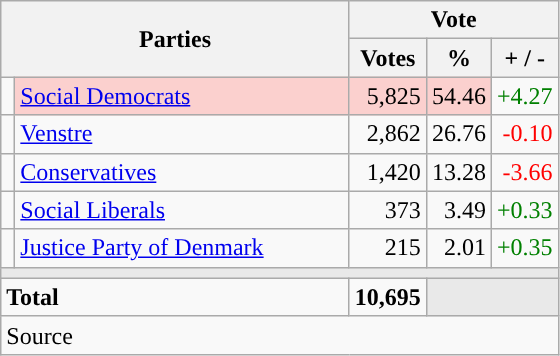<table class="wikitable" style="text-align:right;">
<tr>
<th style="text-align:centre;" rowspan="2" colspan="2" width="225">Parties</th>
<th colspan="3">Vote</th>
</tr>
<tr>
<th width="15">Votes</th>
<th width="15">%</th>
<th width="15">+ / -</th>
</tr>
<tr>
<td width="2" style="color:inherit;background:"></td>
<td bgcolor=#fbd0ce  align="left"><a href='#'>Social Democrats</a></td>
<td bgcolor=#fbd0ce>5,825</td>
<td bgcolor=#fbd0ce>54.46</td>
<td style=color:green;>+4.27</td>
</tr>
<tr>
<td width="2" style="color:inherit;background:"></td>
<td align="left"><a href='#'>Venstre</a></td>
<td>2,862</td>
<td>26.76</td>
<td style=color:red;>-0.10</td>
</tr>
<tr>
<td width="2" style="color:inherit;background:"></td>
<td align="left"><a href='#'>Conservatives</a></td>
<td>1,420</td>
<td>13.28</td>
<td style=color:red;>-3.66</td>
</tr>
<tr>
<td width="2" style="color:inherit;background:"></td>
<td align="left"><a href='#'>Social Liberals</a></td>
<td>373</td>
<td>3.49</td>
<td style=color:green;>+0.33</td>
</tr>
<tr>
<td width="2" style="color:inherit;background:"></td>
<td align="left"><a href='#'>Justice Party of Denmark</a></td>
<td>215</td>
<td>2.01</td>
<td style=color:green;>+0.35</td>
</tr>
<tr>
<td colspan="7" bgcolor="#E9E9E9"></td>
</tr>
<tr>
<td align="left" colspan="2"><strong>Total</strong></td>
<td><strong>10,695</strong></td>
<td bgcolor="#E9E9E9" colspan="2"></td>
</tr>
<tr>
<td align="left" colspan="6">Source</td>
</tr>
</table>
